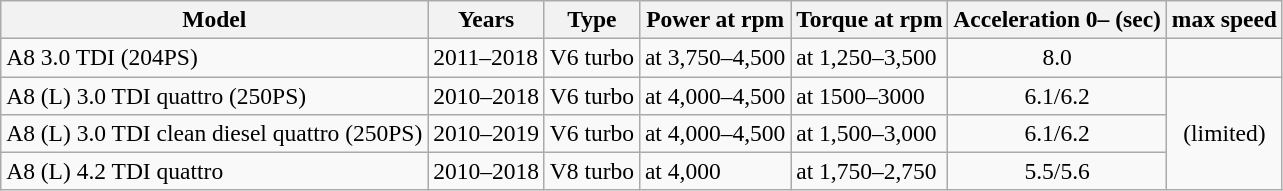<table class="wikitable sortable collapsible sticky-header" style="font-size:98%;">
<tr>
<th>Model</th>
<th>Years</th>
<th>Type</th>
<th>Power at rpm</th>
<th>Torque at rpm</th>
<th>Acceleration 0– (sec)</th>
<th>max speed</th>
</tr>
<tr>
<td>A8 3.0 TDI (204PS)</td>
<td>2011–2018</td>
<td> V6 turbo</td>
<td> at 3,750–4,500</td>
<td> at 1,250–3,500</td>
<td style="text-align:center;">8.0</td>
<td style="text-align:center;"></td>
</tr>
<tr>
<td>A8 (L) 3.0 TDI quattro (250PS)</td>
<td>2010–2018</td>
<td> V6 turbo</td>
<td> at 4,000–4,500</td>
<td> at 1500–3000</td>
<td style="text-align:center;">6.1/6.2</td>
<td rowspan="3" style="text-align:center;"> (limited)</td>
</tr>
<tr>
<td>A8 (L) 3.0 TDI clean diesel quattro (250PS)</td>
<td>2010–2019</td>
<td> V6 turbo</td>
<td> at 4,000–4,500</td>
<td> at 1,500–3,000</td>
<td style="text-align:center;">6.1/6.2</td>
</tr>
<tr>
<td>A8 (L) 4.2 TDI quattro</td>
<td>2010–2018</td>
<td> V8 turbo</td>
<td> at 4,000</td>
<td> at 1,750–2,750</td>
<td style="text-align:center;">5.5/5.6</td>
</tr>
</table>
